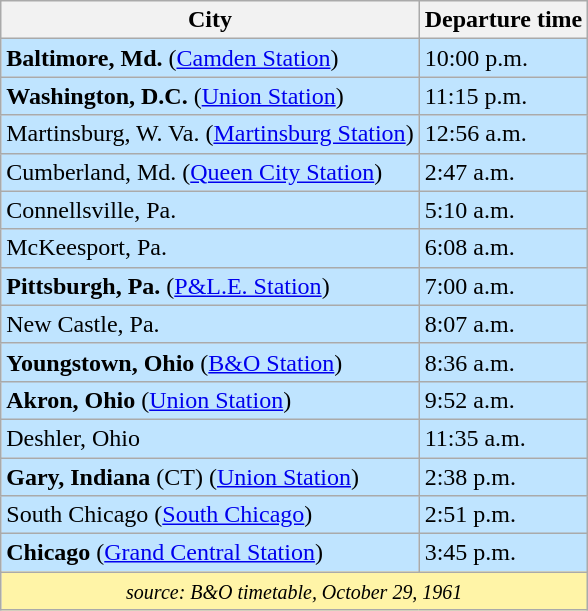<table class="wikitable">
<tr>
<th>City</th>
<th>Departure time</th>
</tr>
<tr style="background-color:#BFE4FF">
<td><strong>Baltimore, Md.</strong> (<a href='#'>Camden Station</a>)</td>
<td>10:00 p.m.</td>
</tr>
<tr style="background-color:#BFE4FF">
<td><strong>Washington, D.C.</strong> (<a href='#'>Union Station</a>)</td>
<td>11:15 p.m.</td>
</tr>
<tr style="background-color:#BFE4FF">
<td>Martinsburg, W. Va. (<a href='#'>Martinsburg Station</a>)</td>
<td>12:56 a.m.</td>
</tr>
<tr style="background-color:#BFE4FF">
<td>Cumberland, Md. (<a href='#'>Queen City Station</a>)</td>
<td>2:47 a.m.</td>
</tr>
<tr style="background-color:#BFE4FF">
<td>Connellsville, Pa.</td>
<td>5:10 a.m.</td>
</tr>
<tr style="background-color:#BFE4FF">
<td>McKeesport, Pa.</td>
<td>6:08 a.m.</td>
</tr>
<tr style="background-color:#BFE4FF">
<td><strong>Pittsburgh, Pa.</strong> (<a href='#'>P&L.E. Station</a>)</td>
<td>7:00 a.m.</td>
</tr>
<tr style="background-color:#BFE4FF">
<td>New Castle, Pa.</td>
<td>8:07 a.m.</td>
</tr>
<tr style="background-color:#BFE4FF">
<td><strong>Youngstown, Ohio</strong> (<a href='#'>B&O Station</a>)</td>
<td>8:36 a.m.</td>
</tr>
<tr style="background-color:#BFE4FF">
<td><strong>Akron, Ohio</strong> (<a href='#'>Union Station</a>)</td>
<td>9:52 a.m.</td>
</tr>
<tr style="background-color:#BFE4FF">
<td>Deshler, Ohio</td>
<td>11:35 a.m.</td>
</tr>
<tr style="background-color:#BFE4FF">
<td><strong>Gary, Indiana</strong> (CT) (<a href='#'>Union Station</a>)</td>
<td>2:38 p.m.</td>
</tr>
<tr style="background-color:#BFE4FF">
<td>South Chicago (<a href='#'>South Chicago</a>)</td>
<td>2:51 p.m.</td>
</tr>
<tr style="background-color:#BFE4FF">
<td><strong>Chicago</strong> (<a href='#'>Grand Central Station</a>)</td>
<td>3:45 p.m.</td>
</tr>
<tr align="center" bgcolor=#FFF4A7>
<td colspan="2"><small><em>source: B&O timetable, October 29, 1961</em></small></td>
</tr>
</table>
